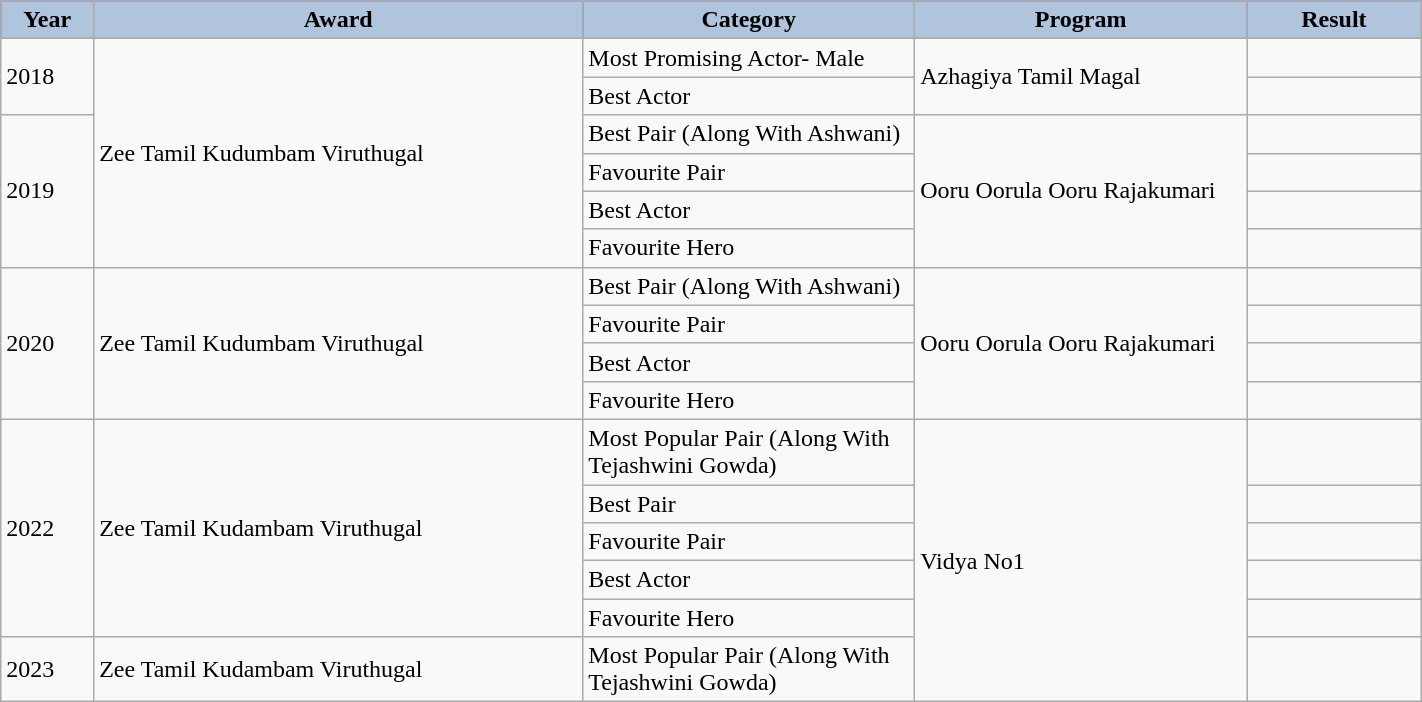<table class="wikitable" width="75%">
<tr bgcolor="blue">
<th style="width:10pt; background:LightSteelBlue;">Year</th>
<th style="width:150pt; background:LightSteelBlue;">Award</th>
<th style="width:100pt; background:LightSteelBlue;">Category</th>
<th style="width:100pt; background:LightSteelBlue;">Program</th>
<th style="width:50pt; background:LightSteelBlue;">Result</th>
</tr>
<tr>
<td rowspan="2">2018</td>
<td rowspan="6">Zee Tamil Kudumbam Viruthugal</td>
<td>Most Promising Actor- Male</td>
<td rowspan="2">Azhagiya Tamil Magal</td>
<td></td>
</tr>
<tr>
<td>Best Actor</td>
<td></td>
</tr>
<tr>
<td rowspan="4">2019</td>
<td>Best Pair (Along With Ashwani)</td>
<td rowspan="4">Ooru Oorula Ooru Rajakumari</td>
<td></td>
</tr>
<tr>
<td>Favourite Pair</td>
<td></td>
</tr>
<tr>
<td>Best Actor</td>
<td></td>
</tr>
<tr>
<td>Favourite Hero</td>
<td></td>
</tr>
<tr>
<td rowspan="4">2020</td>
<td rowspan="4">Zee Tamil Kudumbam Viruthugal</td>
<td>Best Pair (Along With Ashwani)</td>
<td rowspan="4">Ooru Oorula Ooru Rajakumari</td>
<td></td>
</tr>
<tr>
<td>Favourite Pair</td>
<td></td>
</tr>
<tr>
<td>Best Actor</td>
<td></td>
</tr>
<tr>
<td>Favourite Hero</td>
<td></td>
</tr>
<tr>
<td rowspan="5">2022</td>
<td rowspan="5">Zee Tamil Kudambam Viruthugal</td>
<td>Most Popular Pair (Along With Tejashwini Gowda)</td>
<td rowspan="6">Vidya No1</td>
<td></td>
</tr>
<tr>
<td>Best Pair</td>
<td></td>
</tr>
<tr>
<td>Favourite Pair</td>
<td></td>
</tr>
<tr>
<td>Best Actor</td>
<td></td>
</tr>
<tr>
<td>Favourite Hero</td>
<td></td>
</tr>
<tr>
<td>2023</td>
<td>Zee Tamil Kudambam Viruthugal</td>
<td>Most Popular Pair (Along With Tejashwini Gowda)</td>
<td></td>
</tr>
</table>
